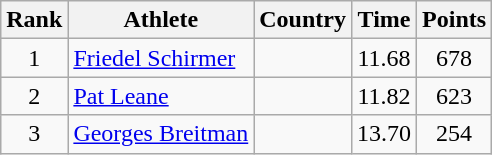<table class="wikitable sortable" style="text-align:center">
<tr>
<th>Rank</th>
<th>Athlete</th>
<th>Country</th>
<th>Time</th>
<th>Points</th>
</tr>
<tr>
<td>1</td>
<td align=left><a href='#'>Friedel Schirmer</a></td>
<td align=left></td>
<td>11.68</td>
<td>678</td>
</tr>
<tr>
<td>2</td>
<td align=left><a href='#'>Pat Leane</a></td>
<td align=left></td>
<td>11.82</td>
<td>623</td>
</tr>
<tr>
<td>3</td>
<td align=left><a href='#'>Georges Breitman</a></td>
<td align=left></td>
<td>13.70</td>
<td>254</td>
</tr>
</table>
